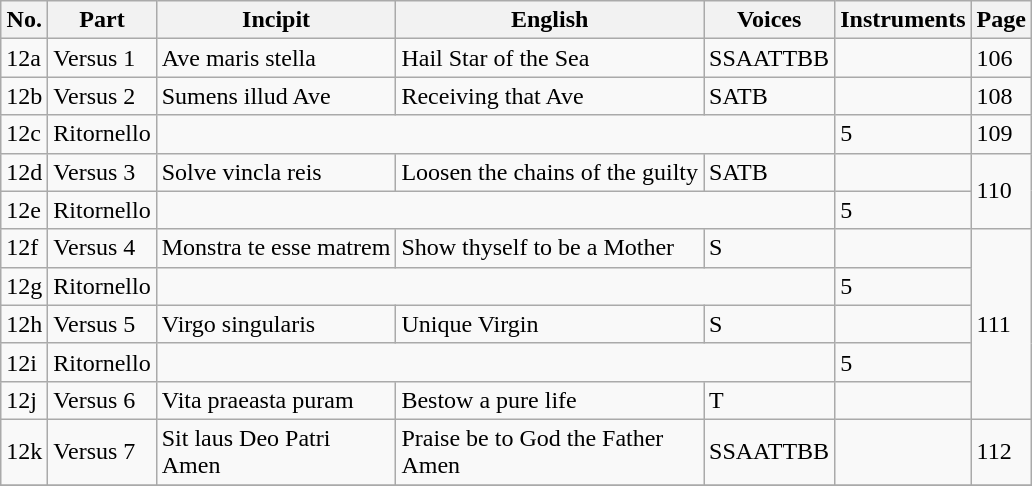<table class="wikitable plainrowheaders">
<tr>
<th scope="col">No.</th>
<th scope="col">Part</th>
<th scope="col">Incipit</th>
<th scope="col">English</th>
<th scope="col">Voices</th>
<th scope="col">Instruments</th>
<th scope="col">Page</th>
</tr>
<tr>
<td>12a</td>
<td>Versus 1</td>
<td>Ave maris stella</td>
<td>Hail Star of the Sea</td>
<td>SSAATTBB</td>
<td></td>
<td>106</td>
</tr>
<tr>
<td>12b</td>
<td>Versus 2</td>
<td>Sumens illud Ave</td>
<td>Receiving that Ave</td>
<td>SATB</td>
<td></td>
<td>108</td>
</tr>
<tr>
<td>12c</td>
<td>Ritornello</td>
<td colspan="3"></td>
<td>5</td>
<td>109</td>
</tr>
<tr>
<td>12d</td>
<td>Versus 3</td>
<td>Solve vincla reis</td>
<td>Loosen the chains of the guilty</td>
<td>SATB</td>
<td></td>
<td rowspan="2">110</td>
</tr>
<tr>
<td>12e</td>
<td>Ritornello</td>
<td colspan="3"></td>
<td>5</td>
</tr>
<tr>
<td>12f</td>
<td>Versus 4</td>
<td>Monstra te esse matrem</td>
<td>Show thyself to be a Mother</td>
<td>S</td>
<td></td>
<td rowspan="5">111</td>
</tr>
<tr>
<td>12g</td>
<td>Ritornello</td>
<td colspan="3"></td>
<td>5</td>
</tr>
<tr>
<td>12h</td>
<td>Versus 5</td>
<td>Virgo singularis</td>
<td>Unique Virgin</td>
<td>S</td>
<td></td>
</tr>
<tr>
<td>12i</td>
<td>Ritornello</td>
<td colspan="3"></td>
<td>5</td>
</tr>
<tr>
<td>12j</td>
<td>Versus 6</td>
<td>Vita praeasta puram</td>
<td>Bestow a pure life</td>
<td>T</td>
<td></td>
</tr>
<tr>
<td>12k</td>
<td>Versus 7</td>
<td>Sit laus Deo Patri<br>Amen</td>
<td>Praise be to God the Father<br>Amen</td>
<td>SSAATTBB</td>
<td></td>
<td>112</td>
</tr>
<tr>
</tr>
</table>
